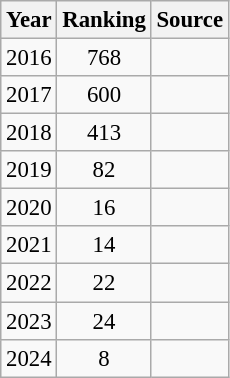<table class="wikitable" style="text-align:center; font-size: 95%;">
<tr>
<th>Year</th>
<th>Ranking</th>
<th>Source</th>
</tr>
<tr>
<td>2016</td>
<td>768</td>
<td></td>
</tr>
<tr>
<td>2017</td>
<td>600</td>
<td></td>
</tr>
<tr>
<td>2018</td>
<td>413</td>
<td></td>
</tr>
<tr>
<td>2019</td>
<td>82</td>
<td></td>
</tr>
<tr>
<td>2020</td>
<td>16</td>
<td></td>
</tr>
<tr>
<td>2021</td>
<td>14</td>
<td></td>
</tr>
<tr>
<td>2022</td>
<td>22</td>
<td></td>
</tr>
<tr>
<td>2023</td>
<td>24</td>
<td></td>
</tr>
<tr>
<td>2024</td>
<td>8</td>
<td></td>
</tr>
</table>
